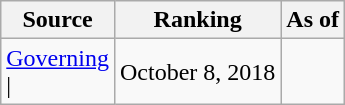<table class="wikitable" style="text-align:center">
<tr>
<th>Source</th>
<th>Ranking</th>
<th>As of</th>
</tr>
<tr>
<td align=left><a href='#'>Governing</a><br>| </td>
<td>October 8, 2018</td>
</tr>
</table>
